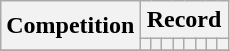<table class="wikitable" style="text-align: center">
<tr>
<th rowspan=2>Competition</th>
<th colspan=8>Record</th>
</tr>
<tr>
<th></th>
<th></th>
<th></th>
<th></th>
<th></th>
<th></th>
<th></th>
<th></th>
</tr>
<tr>
</tr>
</table>
